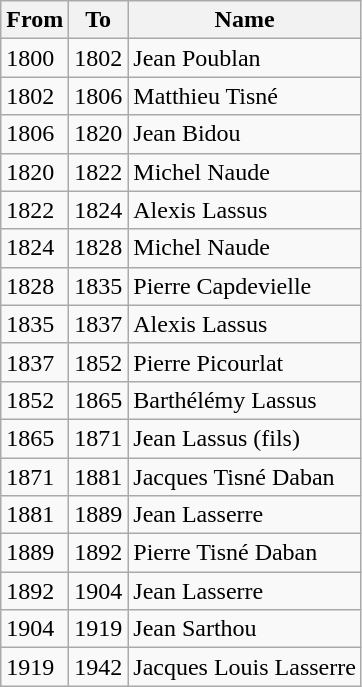<table class="wikitable">
<tr>
<th>From</th>
<th>To</th>
<th>Name</th>
</tr>
<tr>
<td>1800</td>
<td>1802</td>
<td>Jean Poublan</td>
</tr>
<tr>
<td>1802</td>
<td>1806</td>
<td>Matthieu Tisné</td>
</tr>
<tr>
<td>1806</td>
<td>1820</td>
<td>Jean Bidou</td>
</tr>
<tr>
<td>1820</td>
<td>1822</td>
<td>Michel Naude</td>
</tr>
<tr>
<td>1822</td>
<td>1824</td>
<td>Alexis Lassus</td>
</tr>
<tr>
<td>1824</td>
<td>1828</td>
<td>Michel Naude</td>
</tr>
<tr>
<td>1828</td>
<td>1835</td>
<td>Pierre Capdevielle</td>
</tr>
<tr>
<td>1835</td>
<td>1837</td>
<td>Alexis Lassus</td>
</tr>
<tr>
<td>1837</td>
<td>1852</td>
<td>Pierre Picourlat</td>
</tr>
<tr>
<td>1852</td>
<td>1865</td>
<td>Barthélémy Lassus</td>
</tr>
<tr>
<td>1865</td>
<td>1871</td>
<td>Jean Lassus (fils)</td>
</tr>
<tr>
<td>1871</td>
<td>1881</td>
<td>Jacques Tisné Daban</td>
</tr>
<tr>
<td>1881</td>
<td>1889</td>
<td>Jean Lasserre</td>
</tr>
<tr>
<td>1889</td>
<td>1892</td>
<td>Pierre Tisné Daban</td>
</tr>
<tr>
<td>1892</td>
<td>1904</td>
<td>Jean Lasserre</td>
</tr>
<tr>
<td>1904</td>
<td>1919</td>
<td>Jean Sarthou</td>
</tr>
<tr>
<td>1919</td>
<td>1942</td>
<td>Jacques Louis Lasserre</td>
</tr>
</table>
